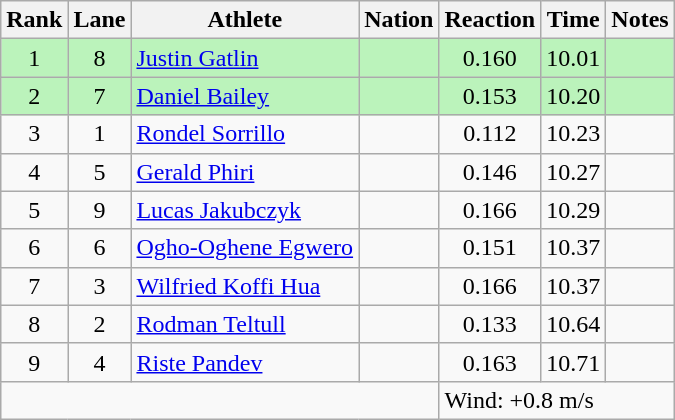<table class="wikitable sortable" style="text-align:center">
<tr>
<th>Rank</th>
<th>Lane</th>
<th>Athlete</th>
<th>Nation</th>
<th>Reaction</th>
<th>Time</th>
<th>Notes</th>
</tr>
<tr style="background:#bbf3bb;">
<td>1</td>
<td>8</td>
<td align=left><a href='#'>Justin Gatlin</a></td>
<td align=left></td>
<td>0.160</td>
<td>10.01</td>
<td></td>
</tr>
<tr style="background:#bbf3bb;">
<td>2</td>
<td>7</td>
<td align=left><a href='#'>Daniel Bailey</a></td>
<td align=left></td>
<td>0.153</td>
<td>10.20</td>
<td></td>
</tr>
<tr style=>
<td>3</td>
<td>1</td>
<td align=left><a href='#'>Rondel Sorrillo</a></td>
<td align=left></td>
<td>0.112</td>
<td>10.23</td>
<td></td>
</tr>
<tr style=>
<td>4</td>
<td>5</td>
<td align=left><a href='#'>Gerald Phiri</a></td>
<td align=left></td>
<td>0.146</td>
<td>10.27</td>
<td></td>
</tr>
<tr style=>
<td>5</td>
<td>9</td>
<td align=left><a href='#'>Lucas Jakubczyk</a></td>
<td align=left></td>
<td>0.166</td>
<td>10.29</td>
<td></td>
</tr>
<tr style=>
<td>6</td>
<td>6</td>
<td align=left><a href='#'>Ogho-Oghene Egwero</a></td>
<td align=left></td>
<td>0.151</td>
<td>10.37</td>
<td></td>
</tr>
<tr style=>
<td>7</td>
<td>3</td>
<td align=left><a href='#'>Wilfried Koffi Hua</a></td>
<td align=left></td>
<td>0.166</td>
<td>10.37</td>
<td></td>
</tr>
<tr style=>
<td>8</td>
<td>2</td>
<td align=left><a href='#'>Rodman Teltull</a></td>
<td align=left></td>
<td>0.133</td>
<td>10.64</td>
<td></td>
</tr>
<tr style=>
<td>9</td>
<td>4</td>
<td align=left><a href='#'>Riste Pandev</a></td>
<td align=left></td>
<td>0.163</td>
<td>10.71</td>
<td></td>
</tr>
<tr class="sortbottom">
<td colspan=4></td>
<td colspan="3" style="text-align:left;">Wind: +0.8 m/s</td>
</tr>
</table>
